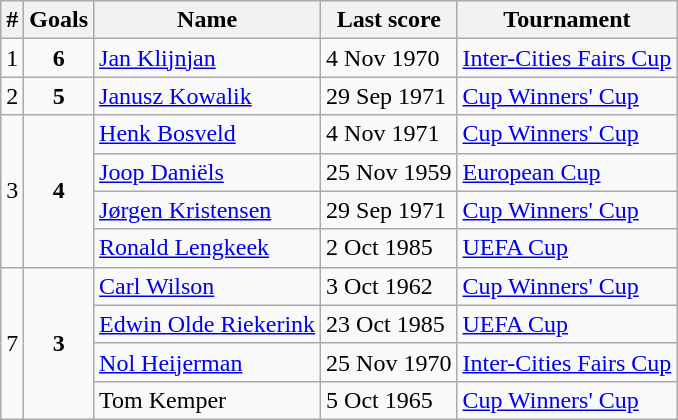<table class="wikitable" style=text-align:left;>
<tr>
<th>#</th>
<th>Goals</th>
<th>Name</th>
<th>Last score</th>
<th>Tournament</th>
</tr>
<tr>
<td align=center>1</td>
<td align=center><strong>6</strong></td>
<td align=left> <a href='#'>Jan Klijnjan</a></td>
<td>4 Nov 1970</td>
<td><a href='#'>Inter-Cities Fairs Cup</a></td>
</tr>
<tr>
<td align=center>2</td>
<td align=center><strong>5</strong></td>
<td align=left> <a href='#'>Janusz Kowalik</a></td>
<td>29 Sep 1971</td>
<td><a href='#'>Cup Winners' Cup</a></td>
</tr>
<tr>
<td rowspan="4" align=center>3</td>
<td rowspan="4" align=center><strong>4</strong></td>
<td> <a href='#'>Henk Bosveld</a></td>
<td>4 Nov 1971</td>
<td><a href='#'>Cup Winners' Cup</a></td>
</tr>
<tr>
<td> <a href='#'>Joop Daniëls</a></td>
<td>25 Nov 1959</td>
<td><a href='#'>European Cup</a></td>
</tr>
<tr>
<td> <a href='#'>Jørgen Kristensen</a></td>
<td>29 Sep 1971</td>
<td><a href='#'>Cup Winners' Cup</a></td>
</tr>
<tr>
<td> <a href='#'>Ronald Lengkeek</a></td>
<td>2 Oct 1985</td>
<td><a href='#'>UEFA Cup</a></td>
</tr>
<tr>
<td rowspan="4" align=center>7</td>
<td rowspan="4" align=center><strong>3</strong></td>
<td> <a href='#'>Carl Wilson</a></td>
<td>3 Oct 1962</td>
<td><a href='#'>Cup Winners' Cup</a></td>
</tr>
<tr>
<td> <a href='#'>Edwin Olde Riekerink</a></td>
<td>23 Oct 1985</td>
<td><a href='#'>UEFA Cup</a></td>
</tr>
<tr>
<td> <a href='#'>Nol Heijerman</a></td>
<td>25 Nov 1970</td>
<td><a href='#'>Inter-Cities Fairs Cup</a></td>
</tr>
<tr>
<td> Tom Kemper</td>
<td>5 Oct 1965</td>
<td><a href='#'>Cup Winners' Cup</a></td>
</tr>
</table>
